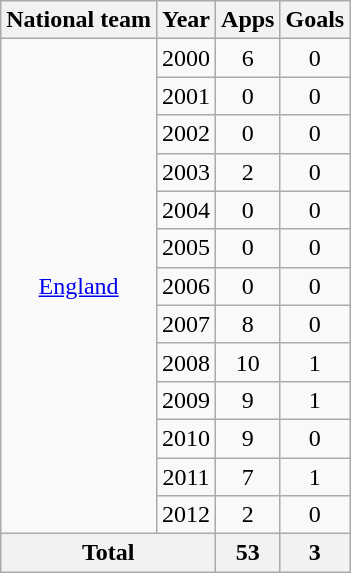<table class="wikitable" style="text-align: center">
<tr>
<th>National team</th>
<th>Year</th>
<th>Apps</th>
<th>Goals</th>
</tr>
<tr>
<td rowspan="13"><a href='#'>England</a></td>
<td>2000</td>
<td>6</td>
<td>0</td>
</tr>
<tr>
<td>2001</td>
<td>0</td>
<td>0</td>
</tr>
<tr>
<td>2002</td>
<td>0</td>
<td>0</td>
</tr>
<tr>
<td>2003</td>
<td>2</td>
<td>0</td>
</tr>
<tr>
<td>2004</td>
<td>0</td>
<td>0</td>
</tr>
<tr>
<td>2005</td>
<td>0</td>
<td>0</td>
</tr>
<tr>
<td>2006</td>
<td>0</td>
<td>0</td>
</tr>
<tr>
<td>2007</td>
<td>8</td>
<td>0</td>
</tr>
<tr>
<td>2008</td>
<td>10</td>
<td>1</td>
</tr>
<tr>
<td>2009</td>
<td>9</td>
<td>1</td>
</tr>
<tr>
<td>2010</td>
<td>9</td>
<td>0</td>
</tr>
<tr>
<td>2011</td>
<td>7</td>
<td>1</td>
</tr>
<tr>
<td>2012</td>
<td>2</td>
<td>0</td>
</tr>
<tr>
<th colspan="2">Total</th>
<th>53</th>
<th>3</th>
</tr>
</table>
